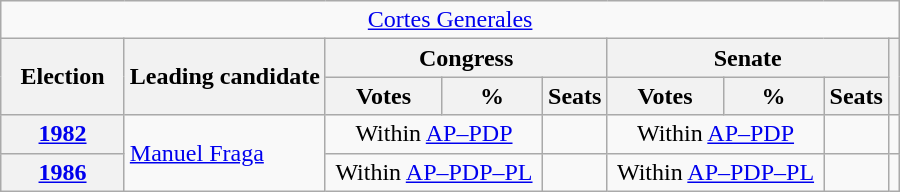<table class="wikitable" style="text-align:right;">
<tr>
<td colspan="9" align="center"><a href='#'>Cortes Generales</a></td>
</tr>
<tr>
<th rowspan="2" style="width:75px;">Election</th>
<th rowspan="2">Leading candidate</th>
<th colspan="3">Congress</th>
<th colspan="3">Senate</th>
<th rowspan="2"></th>
</tr>
<tr>
<th style="width:70px;">Votes</th>
<th style="width:60px;">%</th>
<th>Seats</th>
<th style="width:70px;">Votes</th>
<th style="width:60px;">%</th>
<th>Seats</th>
</tr>
<tr>
<th><a href='#'>1982</a></th>
<td rowspan="2" style="text-align:left;"><a href='#'>Manuel Fraga</a></td>
<td colspan="2" style="text-align:center;">Within <a href='#'>AP–PDP</a></td>
<td></td>
<td colspan="2" style="text-align:center;">Within <a href='#'>AP–PDP</a></td>
<td></td>
<td></td>
</tr>
<tr>
<th><a href='#'>1986</a></th>
<td colspan="2" style="text-align:center;">Within <a href='#'>AP–PDP–PL</a></td>
<td></td>
<td colspan="2" style="text-align:center;">Within <a href='#'>AP–PDP–PL</a></td>
<td></td>
<td></td>
</tr>
</table>
